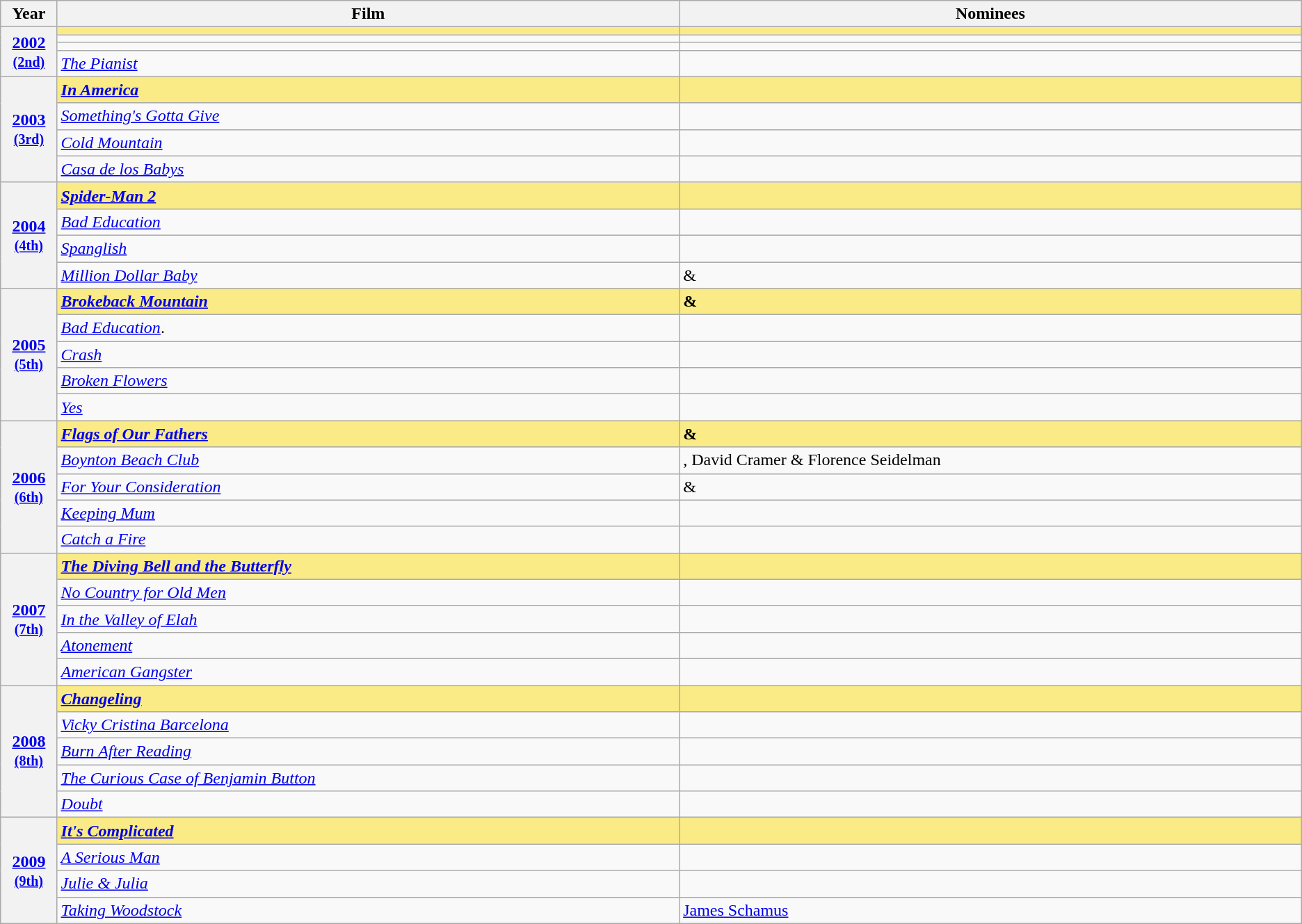<table class="wikitable sortable">
<tr>
<th scope="col" style="width:2%;">Year</th>
<th scope="col" style="width:30%;">Film</th>
<th scope="col" style="width:30%;">Nominees</th>
</tr>
<tr>
<th scope="row" rowspan=4 style="text-align:center;"><a href='#'>2002</a><br><small><a href='#'>(2nd)</a></small> <br> </th>
<td style="background:#FAEB86"><strong></strong></td>
<td style="background:#FAEB86"><strong></strong></td>
</tr>
<tr>
<td></td>
<td></td>
</tr>
<tr>
<td></td>
<td></td>
</tr>
<tr>
<td><em><a href='#'>The Pianist</a></em></td>
<td></td>
</tr>
<tr>
<th scope="row" rowspan=4 style="text-align:center;"><a href='#'>2003</a><br><small><a href='#'>(3rd)</a></small> <br> </th>
<td style="background:#FAEB86"><strong><em><a href='#'>In America</a></em></strong></td>
<td style="background:#FAEB86"><strong></strong></td>
</tr>
<tr>
<td><em><a href='#'>Something's Gotta Give</a></em></td>
<td></td>
</tr>
<tr>
<td><em><a href='#'>Cold Mountain</a></em></td>
<td></td>
</tr>
<tr>
<td><em><a href='#'>Casa de los Babys</a></em></td>
<td></td>
</tr>
<tr>
<th scope="row" rowspan=4 style="text-align:center;"><a href='#'>2004</a><br><small><a href='#'>(4th)</a></small> <br> </th>
<td style="background:#FAEB86"><strong><em><a href='#'>Spider-Man 2</a></em></strong></td>
<td style="background:#FAEB86"><strong></strong></td>
</tr>
<tr>
<td><em><a href='#'>Bad Education</a></em></td>
<td></td>
</tr>
<tr>
<td><em><a href='#'>Spanglish</a></em></td>
<td></td>
</tr>
<tr>
<td><em><a href='#'>Million Dollar Baby</a></em></td>
<td> & </td>
</tr>
<tr>
<th scope="row" rowspan=5 style="text-align:center;"><a href='#'>2005</a><br><small><a href='#'>(5th)</a></small> <br> </th>
<td style="background:#FAEB86"><strong><em><a href='#'>Brokeback Mountain</a></em></strong></td>
<td style="background:#FAEB86"><strong> & </strong></td>
</tr>
<tr>
<td><em><a href='#'>Bad Education</a></em>.</td>
<td></td>
</tr>
<tr>
<td><em><a href='#'>Crash</a></em></td>
<td></td>
</tr>
<tr>
<td><em><a href='#'>Broken Flowers</a></em></td>
<td></td>
</tr>
<tr>
<td><em><a href='#'>Yes</a></em></td>
<td></td>
</tr>
<tr>
<th scope="row" rowspan=5 style="text-align:center;"><a href='#'>2006</a><br><small><a href='#'>(6th)</a></small> <br> </th>
<td style="background:#FAEB86"><strong><em><a href='#'>Flags of Our Fathers</a></em></strong></td>
<td style="background:#FAEB86"><strong> & </strong></td>
</tr>
<tr>
<td><em><a href='#'>Boynton Beach Club</a></em></td>
<td>, David Cramer & Florence Seidelman</td>
</tr>
<tr>
<td><em><a href='#'>For Your Consideration</a></em></td>
<td> & </td>
</tr>
<tr>
<td><em><a href='#'>Keeping Mum</a></em></td>
<td></td>
</tr>
<tr>
<td><em><a href='#'>Catch a Fire</a></em></td>
<td></td>
</tr>
<tr>
<th scope="row" rowspan=5 style="text-align:center;"><a href='#'>2007</a><br><small><a href='#'>(7th)</a></small> <br> </th>
<td style="background:#FAEB86"><strong><em><a href='#'>The Diving Bell and the Butterfly</a></em></strong></td>
<td style="background:#FAEB86"><strong></strong></td>
</tr>
<tr>
<td><em><a href='#'>No Country for Old Men</a></em></td>
<td></td>
</tr>
<tr>
<td><em><a href='#'>In the Valley of Elah</a></em></td>
<td></td>
</tr>
<tr>
<td><em><a href='#'>Atonement</a></em></td>
<td></td>
</tr>
<tr>
<td><em><a href='#'>American Gangster</a></em></td>
<td></td>
</tr>
<tr>
<th scope="row" rowspan=5 style="text-align:center;"><a href='#'>2008</a><br><small><a href='#'>(8th)</a></small> <br> </th>
<td style="background:#FAEB86"><strong><em><a href='#'>Changeling</a></em></strong></td>
<td style="background:#FAEB86"><strong></strong></td>
</tr>
<tr>
<td><em><a href='#'>Vicky Cristina Barcelona</a></em></td>
<td></td>
</tr>
<tr>
<td><em><a href='#'>Burn After Reading</a></em></td>
<td></td>
</tr>
<tr>
<td><em><a href='#'>The Curious Case of Benjamin Button</a></em></td>
<td></td>
</tr>
<tr>
<td><em><a href='#'>Doubt</a></em></td>
<td></td>
</tr>
<tr>
<th scope="row" rowspan=5 style="text-align:center;"><a href='#'>2009</a><br><small><a href='#'>(9th)</a></small> <br> </th>
<td style="background:#FAEB86"><strong><em><a href='#'>It's Complicated</a></em></strong></td>
<td style="background:#FAEB86"><strong></strong></td>
</tr>
<tr>
<td><em><a href='#'>A Serious Man</a></em></td>
<td></td>
</tr>
<tr>
<td><em><a href='#'>Julie & Julia</a></em></td>
<td></td>
</tr>
<tr>
<td><em><a href='#'>Taking Woodstock</a></em></td>
<td><a href='#'>James Schamus</a></td>
</tr>
</table>
